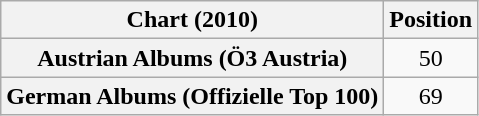<table class="wikitable sortable plainrowheaders" style="text-align:center">
<tr>
<th scope="col">Chart (2010)</th>
<th scope="col">Position</th>
</tr>
<tr>
<th scope="row">Austrian Albums (Ö3 Austria)</th>
<td>50</td>
</tr>
<tr>
<th scope="row">German Albums (Offizielle Top 100)</th>
<td>69</td>
</tr>
</table>
